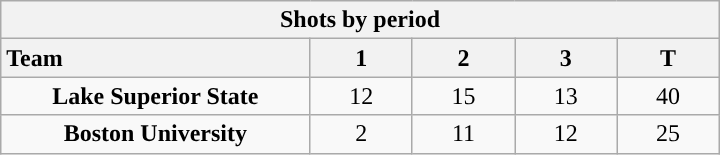<table class="wikitable" style="width:30em; text-align:right;">
<tr>
<th colspan=6>Shots by period</th>
</tr>
<tr>
<th style="width:10em; text-align:left;">Team</th>
<th style="width:3em;">1</th>
<th style="width:3em;">2</th>
<th style="width:3em;">3</th>
<th style="width:3em;">T</th>
</tr>
<tr>
<td align=center><strong>Lake Superior State</strong></td>
<td align=center>12</td>
<td align=center>15</td>
<td align=center>13</td>
<td align=center>40</td>
</tr>
<tr>
<td align=center><strong>Boston University</strong></td>
<td align=center>2</td>
<td align=center>11</td>
<td align=center>12</td>
<td align=center>25</td>
</tr>
</table>
